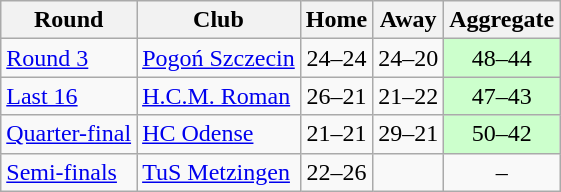<table class="wikitable">
<tr>
<th>Round</th>
<th>Club</th>
<th>Home</th>
<th>Away</th>
<th>Aggregate</th>
</tr>
<tr>
<td><a href='#'>Round 3</a></td>
<td> <a href='#'>Pogoń Szczecin</a></td>
<td style="text-align:center;">24–24</td>
<td style="text-align:center;">24–20</td>
<td style="text-align:center;" bgcolor="#ccffcc">48–44</td>
</tr>
<tr>
<td><a href='#'>Last 16</a></td>
<td> <a href='#'>H.C.M. Roman</a></td>
<td style="text-align:center;">26–21</td>
<td style="text-align:center;">21–22</td>
<td style="text-align:center;" bgcolor="#ccffcc">47–43</td>
</tr>
<tr>
<td><a href='#'>Quarter-final</a></td>
<td> <a href='#'>HC Odense</a></td>
<td style="text-align:center;">21–21</td>
<td style="text-align:center;">29–21</td>
<td style="text-align:center;" bgcolor="#ccffcc">50–42</td>
</tr>
<tr>
<td><a href='#'>Semi-finals</a></td>
<td> <a href='#'>TuS Metzingen</a></td>
<td style="text-align:center;">22–26</td>
<td style="text-align:center;"></td>
<td style="text-align:center;">–</td>
</tr>
</table>
